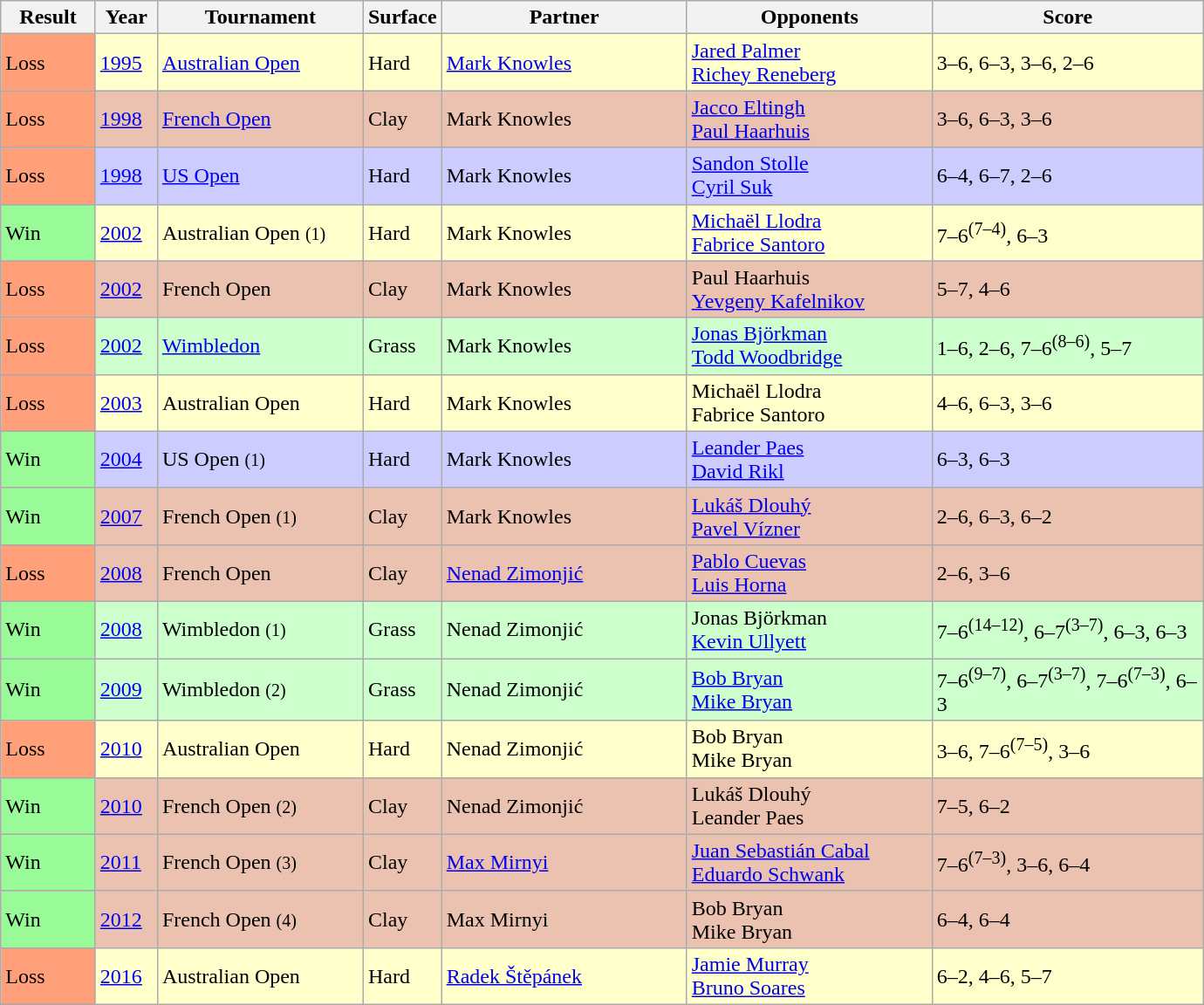<table class="sortable wikitable">
<tr>
<th style="width:65px;">Result</th>
<th style="width:40px;">Year</th>
<th style="width:150px;">Tournament</th>
<th style="width:50px;">Surface</th>
<th style="width:180px;">Partner</th>
<th style="width:180px;">Opponents</th>
<th style="width:200px;" class="unsortable">Score</th>
</tr>
<tr style="background:#ffffcc;">
<td style="background:#ffa07a;">Loss</td>
<td><a href='#'>1995</a></td>
<td><a href='#'>Australian Open</a></td>
<td>Hard</td>
<td> <a href='#'>Mark Knowles</a></td>
<td> <a href='#'>Jared Palmer</a> <br>  <a href='#'>Richey Reneberg</a></td>
<td>3–6, 6–3, 3–6, 2–6</td>
</tr>
<tr style="background:#ebc2af;">
<td style="background:#ffa07a;">Loss</td>
<td><a href='#'>1998</a></td>
<td><a href='#'>French Open</a></td>
<td>Clay</td>
<td> Mark Knowles</td>
<td> <a href='#'>Jacco Eltingh</a> <br>  <a href='#'>Paul Haarhuis</a></td>
<td>3–6, 6–3, 3–6</td>
</tr>
<tr style="background:#ccccff;">
<td style="background:#ffa07a;">Loss</td>
<td><a href='#'>1998</a></td>
<td><a href='#'>US Open</a></td>
<td>Hard</td>
<td> Mark Knowles</td>
<td> <a href='#'>Sandon Stolle</a> <br>  <a href='#'>Cyril Suk</a></td>
<td>6–4, 6–7, 2–6</td>
</tr>
<tr style="background:#ffffcc;">
<td style="background:#98fb98;">Win</td>
<td><a href='#'>2002</a></td>
<td>Australian Open <small>(1)</small></td>
<td>Hard</td>
<td> Mark Knowles</td>
<td> <a href='#'>Michaël Llodra</a> <br>  <a href='#'>Fabrice Santoro</a></td>
<td>7–6<sup>(7–4)</sup>, 6–3</td>
</tr>
<tr style="background:#ebc2af;">
<td style="background:#ffa07a;">Loss</td>
<td><a href='#'>2002</a></td>
<td>French Open</td>
<td>Clay</td>
<td> Mark Knowles</td>
<td> Paul Haarhuis <br> <a href='#'>Yevgeny Kafelnikov</a></td>
<td>5–7, 4–6</td>
</tr>
<tr style="background:#ccffcc;">
<td style="background:#ffa07a;">Loss</td>
<td><a href='#'>2002</a></td>
<td><a href='#'>Wimbledon</a></td>
<td>Grass</td>
<td> Mark Knowles</td>
<td> <a href='#'>Jonas Björkman</a> <br>  <a href='#'>Todd Woodbridge</a></td>
<td>1–6, 2–6, 7–6<sup>(8–6)</sup>, 5–7</td>
</tr>
<tr style="background:#ffffcc;">
<td style="background:#ffa07a;">Loss</td>
<td><a href='#'>2003</a></td>
<td>Australian Open</td>
<td>Hard</td>
<td> Mark Knowles</td>
<td> Michaël Llodra <br>  Fabrice Santoro</td>
<td>4–6, 6–3, 3–6</td>
</tr>
<tr style="background:#ccccff;">
<td style="background:#98fb98;">Win</td>
<td><a href='#'>2004</a></td>
<td>US Open <small>(1)</small></td>
<td>Hard</td>
<td> Mark Knowles</td>
<td> <a href='#'>Leander Paes</a> <br>  <a href='#'>David Rikl</a></td>
<td>6–3, 6–3</td>
</tr>
<tr style="background:#ebc2af;">
<td style="background:#98fb98;">Win</td>
<td><a href='#'>2007</a></td>
<td>French Open <small>(1)</small></td>
<td>Clay</td>
<td> Mark Knowles</td>
<td> <a href='#'>Lukáš Dlouhý</a> <br>  <a href='#'>Pavel Vízner</a></td>
<td>2–6, 6–3, 6–2</td>
</tr>
<tr style="background:#ebc2af;">
<td style="background:#ffa07a;">Loss</td>
<td><a href='#'>2008</a></td>
<td>French Open</td>
<td>Clay</td>
<td> <a href='#'>Nenad Zimonjić</a></td>
<td> <a href='#'>Pablo Cuevas</a> <br>  <a href='#'>Luis Horna</a></td>
<td>2–6, 3–6</td>
</tr>
<tr style="background:#ccffcc;">
<td style="background:#98fb98;">Win</td>
<td><a href='#'>2008</a></td>
<td>Wimbledon <small>(1)</small></td>
<td>Grass</td>
<td> Nenad Zimonjić</td>
<td> Jonas Björkman <br>  <a href='#'>Kevin Ullyett</a></td>
<td>7–6<sup>(14–12)</sup>, 6–7<sup>(3–7)</sup>, 6–3, 6–3</td>
</tr>
<tr style="background:#ccffcc;">
<td style="background:#98fb98;">Win</td>
<td><a href='#'>2009</a></td>
<td>Wimbledon <small>(2)</small></td>
<td>Grass</td>
<td> Nenad Zimonjić</td>
<td> <a href='#'>Bob Bryan</a> <br>  <a href='#'>Mike Bryan</a></td>
<td>7–6<sup>(9–7)</sup>, 6–7<sup>(3–7)</sup>, 7–6<sup>(7–3)</sup>, 6–3</td>
</tr>
<tr style="background:#ffffcc;">
<td style="background:#ffa07a;">Loss</td>
<td><a href='#'>2010</a></td>
<td>Australian Open</td>
<td>Hard</td>
<td> Nenad Zimonjić</td>
<td> Bob Bryan <br>  Mike Bryan</td>
<td>3–6, 7–6<sup>(7–5)</sup>, 3–6</td>
</tr>
<tr bgcolor=EBC2AF>
<td style="background:#98fb98;">Win</td>
<td><a href='#'>2010</a></td>
<td>French Open <small>(2)</small></td>
<td>Clay</td>
<td> Nenad Zimonjić</td>
<td> Lukáš Dlouhý <br>  Leander Paes</td>
<td>7–5, 6–2</td>
</tr>
<tr style="background:#ebc2af;">
<td style="background:#98fb98;">Win</td>
<td><a href='#'>2011</a></td>
<td>French Open <small>(3)</small></td>
<td>Clay</td>
<td> <a href='#'>Max Mirnyi</a></td>
<td> <a href='#'>Juan Sebastián Cabal</a> <br>  <a href='#'>Eduardo Schwank</a></td>
<td>7–6<sup>(7–3)</sup>, 3–6, 6–4</td>
</tr>
<tr style="background:#ebc2af;">
<td style="background:#98fb98;">Win</td>
<td><a href='#'>2012</a></td>
<td>French Open <small>(4)</small></td>
<td>Clay</td>
<td> Max Mirnyi</td>
<td> Bob Bryan <br>  Mike Bryan</td>
<td>6–4, 6–4</td>
</tr>
<tr style="background:#ffffcc;">
<td style="background:#ffa07a;">Loss</td>
<td><a href='#'>2016</a></td>
<td>Australian Open</td>
<td>Hard</td>
<td> <a href='#'>Radek Štěpánek</a></td>
<td> <a href='#'>Jamie Murray</a> <br>  <a href='#'>Bruno Soares</a></td>
<td>6–2, 4–6, 5–7</td>
</tr>
</table>
